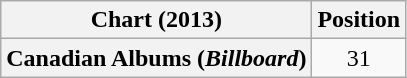<table class="wikitable plainrowheaders" style="text-align:center">
<tr>
<th scope="col">Chart (2013)</th>
<th scope="col">Position</th>
</tr>
<tr>
<th scope="row">Canadian Albums (<em>Billboard</em>)</th>
<td>31</td>
</tr>
</table>
